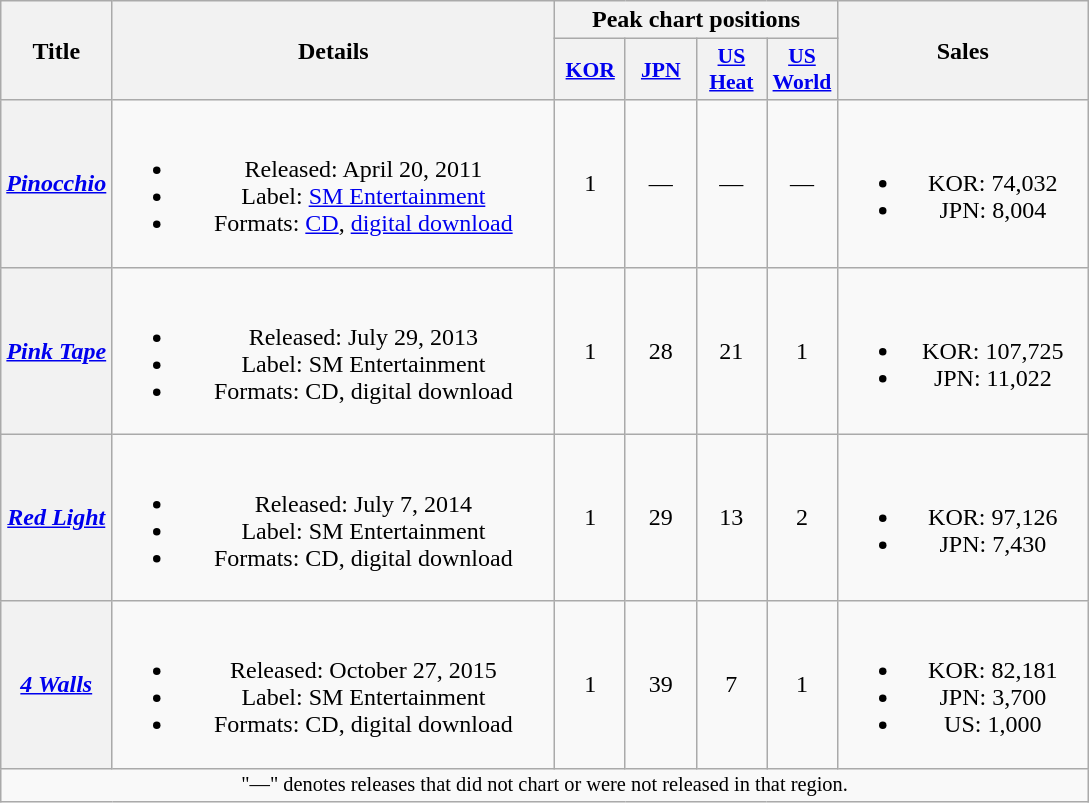<table class="wikitable plainrowheaders" style="text-align:center">
<tr>
<th rowspan="2">Title</th>
<th rowspan="2" style="width:18em">Details</th>
<th colspan="4">Peak chart positions</th>
<th rowspan="2" style="width:10em">Sales</th>
</tr>
<tr>
<th scope="col" style="width:2.8em;font-size:90%"><a href='#'>KOR</a><br></th>
<th scope="col" style="width:2.8em;font-size:90%"><a href='#'>JPN</a><br></th>
<th scope="col" style="width:2.8em;font-size:90%"><a href='#'>US Heat</a><br></th>
<th scope="col" style="width:2.8em;font-size:90%"><a href='#'>US<br>World</a><br></th>
</tr>
<tr>
<th scope="row"><em><a href='#'>Pinocchio</a></em></th>
<td><br><ul><li>Released: April 20, 2011</li><li>Label: <a href='#'>SM Entertainment</a></li><li>Formats: <a href='#'>CD</a>, <a href='#'>digital download</a></li></ul></td>
<td>1</td>
<td>—</td>
<td>—</td>
<td>—</td>
<td><br><ul><li>KOR: 74,032</li><li>JPN: 8,004</li></ul></td>
</tr>
<tr>
<th scope="row"><em><a href='#'>Pink Tape</a></em></th>
<td><br><ul><li>Released: July 29, 2013</li><li>Label: SM Entertainment</li><li>Formats: CD, digital download</li></ul></td>
<td>1</td>
<td>28</td>
<td>21</td>
<td>1</td>
<td><br><ul><li>KOR: 107,725</li><li>JPN: 11,022</li></ul></td>
</tr>
<tr>
<th scope="row"><em><a href='#'>Red Light</a></em></th>
<td><br><ul><li>Released: July 7, 2014</li><li>Label: SM Entertainment</li><li>Formats: CD, digital download</li></ul></td>
<td>1</td>
<td>29</td>
<td>13</td>
<td>2</td>
<td><br><ul><li>KOR: 97,126</li><li>JPN: 7,430</li></ul></td>
</tr>
<tr>
<th scope="row"><em><a href='#'>4 Walls</a></em></th>
<td><br><ul><li>Released: October 27, 2015</li><li>Label: SM Entertainment</li><li>Formats: CD, digital download</li></ul></td>
<td>1</td>
<td>39</td>
<td>7</td>
<td>1</td>
<td><br><ul><li>KOR: 82,181</li><li>JPN: 3,700</li><li>US: 1,000</li></ul></td>
</tr>
<tr>
<td colspan="7" style="font-size:85%">"—" denotes releases that did not chart or were not released in that region.</td>
</tr>
</table>
